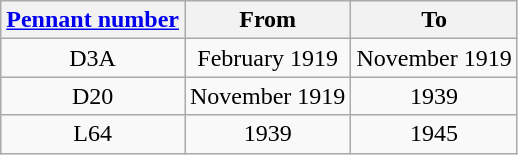<table class="wikitable" style="text-align:center">
<tr>
<th><a href='#'>Pennant number</a></th>
<th>From</th>
<th>To</th>
</tr>
<tr>
<td>D3A</td>
<td>February 1919</td>
<td>November 1919</td>
</tr>
<tr>
<td>D20</td>
<td>November 1919</td>
<td>1939</td>
</tr>
<tr>
<td>L64</td>
<td>1939</td>
<td>1945</td>
</tr>
</table>
